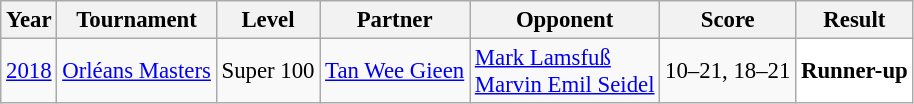<table class="sortable wikitable" style="font-size: 95%;">
<tr>
<th>Year</th>
<th>Tournament</th>
<th>Level</th>
<th>Partner</th>
<th>Opponent</th>
<th>Score</th>
<th>Result</th>
</tr>
<tr>
<td align="center"><a href='#'>2018</a></td>
<td align="left"><a href='#'>Orléans Masters</a></td>
<td align="left">Super 100</td>
<td align="left"> <a href='#'>Tan Wee Gieen</a></td>
<td align="left"> <a href='#'>Mark Lamsfuß</a> <br> <a href='#'>Marvin Emil Seidel</a></td>
<td align="left">10–21, 18–21</td>
<td style="text-align:left; background:white"> <strong>Runner-up</strong></td>
</tr>
</table>
